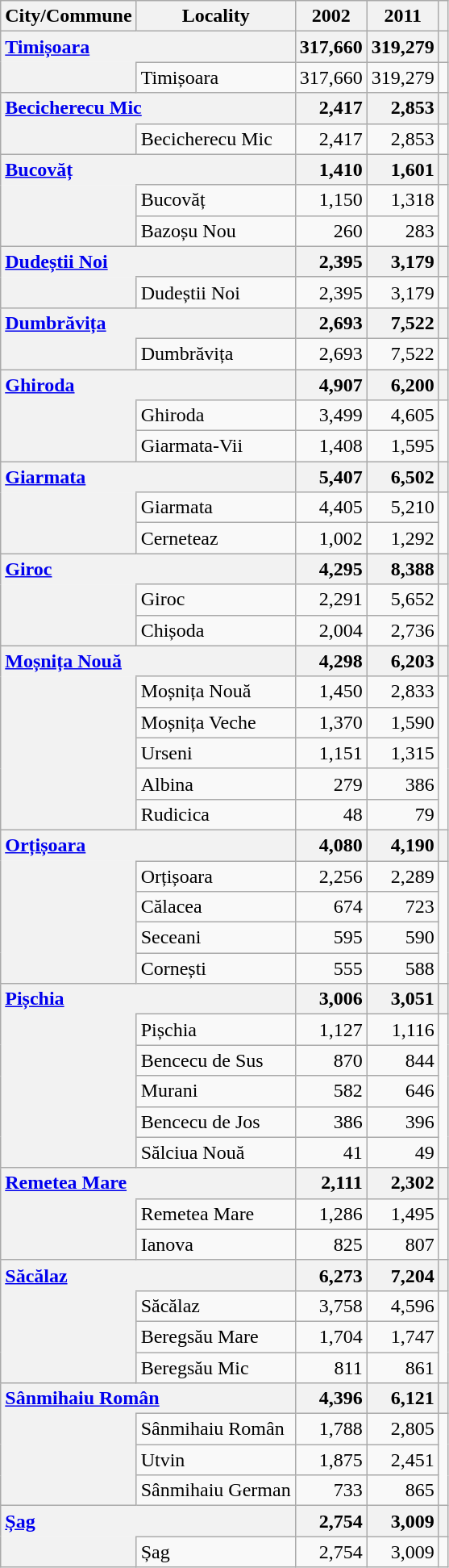<table class="wikitable" style="text-align:right;">
<tr>
<th>City/Commune</th>
<th>Locality</th>
<th>2002</th>
<th>2011</th>
<th></th>
</tr>
<tr>
<th scope="rowgroup" colspan="2" style="text-align:left;"><a href='#'>Timișoara</a></th>
<th style="text-align:right;">317,660</th>
<th style="text-align:right;">319,279</th>
<th style="text-align:right;"></th>
</tr>
<tr>
<th rowspan="1" style="border-top:hidden"></th>
<td style="text-align:left;">Timișoara</td>
<td>317,660</td>
<td>319,279</td>
</tr>
<tr>
<th scope="rowgroup" colspan="2" style="text-align:left;"><a href='#'>Becicherecu Mic</a></th>
<th style="text-align:right;">2,417</th>
<th style="text-align:right;">2,853</th>
<th style="text-align:right;"></th>
</tr>
<tr>
<th rowspan="1" style="border-top:hidden"></th>
<td style="text-align:left;">Becicherecu Mic</td>
<td>2,417</td>
<td>2,853</td>
</tr>
<tr>
<th scope="rowgroup" colspan="2" style="text-align:left;"><a href='#'>Bucovăț</a></th>
<th style="text-align:right;">1,410</th>
<th style="text-align:right;">1,601</th>
<th style="text-align:right;"></th>
</tr>
<tr>
<th rowspan="2" style="border-top:hidden"></th>
<td style="text-align:left;">Bucovăț</td>
<td>1,150</td>
<td>1,318</td>
</tr>
<tr>
<td style="text-align:left;">Bazoșu Nou</td>
<td>260</td>
<td>283</td>
</tr>
<tr>
<th scope="rowgroup" colspan="2" style="text-align:left;"><a href='#'>Dudeștii Noi</a></th>
<th style="text-align:right;">2,395</th>
<th style="text-align:right;">3,179</th>
<th style="text-align:right;"></th>
</tr>
<tr>
<th rowspan="1" style="border-top:hidden"></th>
<td style="text-align:left;">Dudeștii Noi</td>
<td>2,395</td>
<td>3,179</td>
</tr>
<tr>
<th scope="rowgroup" colspan="2" style="text-align:left;"><a href='#'>Dumbrăvița</a></th>
<th style="text-align:right;">2,693</th>
<th style="text-align:right;">7,522</th>
<th style="text-align:right;"></th>
</tr>
<tr>
<th rowspan="1" style="border-top:hidden"></th>
<td style="text-align:left;">Dumbrăvița</td>
<td>2,693</td>
<td>7,522</td>
</tr>
<tr>
<th scope="rowgroup" colspan="2" style="text-align:left;"><a href='#'>Ghiroda</a></th>
<th style="text-align:right;">4,907</th>
<th style="text-align:right;">6,200</th>
<th style="text-align:right;"></th>
</tr>
<tr>
<th rowspan="2" style="border-top:hidden"></th>
<td style="text-align:left;">Ghiroda</td>
<td>3,499</td>
<td>4,605</td>
</tr>
<tr>
<td style="text-align:left;">Giarmata-Vii</td>
<td>1,408</td>
<td>1,595</td>
</tr>
<tr>
<th scope="rowgroup" colspan="2" style="text-align:left;"><a href='#'>Giarmata</a></th>
<th style="text-align:right;">5,407</th>
<th style="text-align:right;">6,502</th>
<th style="text-align:right;"></th>
</tr>
<tr>
<th rowspan="2" style="border-top:hidden"></th>
<td style="text-align:left;">Giarmata</td>
<td>4,405</td>
<td>5,210</td>
</tr>
<tr>
<td style="text-align:left;">Cerneteaz</td>
<td>1,002</td>
<td>1,292</td>
</tr>
<tr>
<th scope="rowgroup" colspan="2" style="text-align:left;"><a href='#'>Giroc</a></th>
<th style="text-align:right;">4,295</th>
<th style="text-align:right;">8,388</th>
<th style="text-align:right;"></th>
</tr>
<tr>
<th rowspan="2" style="border-top:hidden"></th>
<td style="text-align:left;">Giroc</td>
<td>2,291</td>
<td>5,652</td>
</tr>
<tr>
<td style="text-align:left;">Chișoda</td>
<td>2,004</td>
<td>2,736</td>
</tr>
<tr>
<th scope="rowgroup" colspan="2" style="text-align:left;"><a href='#'>Moșnița Nouă</a></th>
<th style="text-align:right;">4,298</th>
<th style="text-align:right;">6,203</th>
<th style="text-align:right;"></th>
</tr>
<tr>
<th rowspan="5" style="border-top:hidden"></th>
<td style="text-align:left;">Moșnița Nouă</td>
<td>1,450</td>
<td>2,833</td>
</tr>
<tr>
<td style="text-align:left;">Moșnița Veche</td>
<td>1,370</td>
<td>1,590</td>
</tr>
<tr>
<td style="text-align:left;">Urseni</td>
<td>1,151</td>
<td>1,315</td>
</tr>
<tr>
<td style="text-align:left;">Albina</td>
<td>279</td>
<td>386</td>
</tr>
<tr>
<td style="text-align:left;">Rudicica</td>
<td>48</td>
<td>79</td>
</tr>
<tr>
<th scope="rowgroup" colspan="2" style="text-align:left;"><a href='#'>Orțișoara</a></th>
<th style="text-align:right;">4,080</th>
<th style="text-align:right;">4,190</th>
<th style="text-align:right;"></th>
</tr>
<tr>
<th rowspan="4" style="border-top:hidden"></th>
<td style="text-align:left;">Orțișoara</td>
<td>2,256</td>
<td>2,289</td>
</tr>
<tr>
<td style="text-align:left;">Călacea</td>
<td>674</td>
<td>723</td>
</tr>
<tr>
<td style="text-align:left;">Seceani</td>
<td>595</td>
<td>590</td>
</tr>
<tr>
<td style="text-align:left;">Cornești</td>
<td>555</td>
<td>588</td>
</tr>
<tr>
<th scope="rowgroup" colspan="2" style="text-align:left;"><a href='#'>Pișchia</a></th>
<th style="text-align:right;">3,006</th>
<th style="text-align:right;">3,051</th>
<th style="text-align:right;"></th>
</tr>
<tr>
<th rowspan="5" style="border-top:hidden"></th>
<td style="text-align:left;">Pișchia</td>
<td>1,127</td>
<td>1,116</td>
</tr>
<tr>
<td style="text-align:left;">Bencecu de Sus</td>
<td>870</td>
<td>844</td>
</tr>
<tr>
<td style="text-align:left;">Murani</td>
<td>582</td>
<td>646</td>
</tr>
<tr>
<td style="text-align:left;">Bencecu de Jos</td>
<td>386</td>
<td>396</td>
</tr>
<tr>
<td style="text-align:left;">Sălciua Nouă</td>
<td>41</td>
<td>49</td>
</tr>
<tr>
<th scope="rowgroup" colspan="2" style="text-align:left;"><a href='#'>Remetea Mare</a></th>
<th style="text-align:right;">2,111</th>
<th style="text-align:right;">2,302</th>
<th style="text-align:right;"></th>
</tr>
<tr>
<th rowspan="2" style="border-top:hidden"></th>
<td style="text-align:left;">Remetea Mare</td>
<td>1,286</td>
<td>1,495</td>
</tr>
<tr>
<td style="text-align:left;">Ianova</td>
<td>825</td>
<td>807</td>
</tr>
<tr>
<th scope="rowgroup" colspan="2" style="text-align:left;"><a href='#'>Săcălaz</a></th>
<th style="text-align:right;">6,273</th>
<th style="text-align:right;">7,204</th>
<th style="text-align:right;"></th>
</tr>
<tr>
<th rowspan="3" style="border-top:hidden"></th>
<td style="text-align:left;">Săcălaz</td>
<td>3,758</td>
<td>4,596</td>
</tr>
<tr>
<td style="text-align:left;">Beregsău Mare</td>
<td>1,704</td>
<td>1,747</td>
</tr>
<tr>
<td style="text-align:left;">Beregsău Mic</td>
<td>811</td>
<td>861</td>
</tr>
<tr>
<th scope="rowgroup" colspan="2" style="text-align:left;"><a href='#'>Sânmihaiu Român</a></th>
<th style="text-align:right;">4,396</th>
<th style="text-align:right;">6,121</th>
<th style="text-align:right;"></th>
</tr>
<tr>
<th rowspan="3" style="border-top:hidden"></th>
<td style="text-align:left;">Sânmihaiu Român</td>
<td>1,788</td>
<td>2,805</td>
</tr>
<tr>
<td style="text-align:left;">Utvin</td>
<td>1,875</td>
<td>2,451</td>
</tr>
<tr>
<td style="text-align:left;">Sânmihaiu German</td>
<td>733</td>
<td>865</td>
</tr>
<tr>
<th scope="rowgroup" colspan="2" style="text-align:left;"><a href='#'>Șag</a></th>
<th style="text-align:right;">2,754</th>
<th style="text-align:right;">3,009</th>
<th style="text-align:right;"></th>
</tr>
<tr>
<th rowspan="1" style="border-top:hidden"></th>
<td style="text-align:left;">Șag</td>
<td>2,754</td>
<td>3,009</td>
</tr>
</table>
